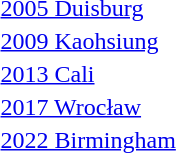<table>
<tr>
<td><a href='#'>2005 Duisburg</a></td>
<td></td>
<td></td>
<td></td>
</tr>
<tr>
<td><a href='#'>2009 Kaohsiung</a></td>
<td></td>
<td></td>
<td></td>
</tr>
<tr>
<td><a href='#'>2013 Cali</a></td>
<td></td>
<td></td>
<td></td>
</tr>
<tr>
<td><a href='#'>2017 Wrocław</a></td>
<td></td>
<td></td>
<td></td>
</tr>
<tr>
<td><a href='#'>2022 Birmingham</a></td>
<td></td>
<td></td>
<td></td>
</tr>
</table>
